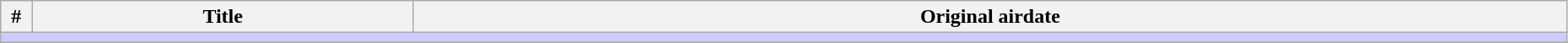<table class="wikitable" width="98%">
<tr>
<th width="2%">#</th>
<th>Title</th>
<th>Original airdate</th>
</tr>
<tr>
<td colspan="3" bgcolor="#CCF"></td>
</tr>
<tr>
</tr>
</table>
